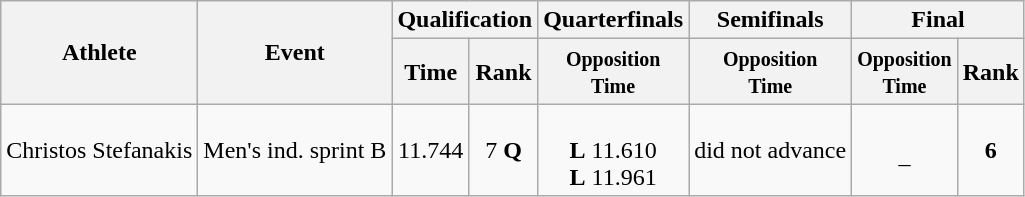<table class=wikitable>
<tr>
<th rowspan="2">Athlete</th>
<th rowspan="2">Event</th>
<th colspan="2">Qualification</th>
<th>Quarterfinals</th>
<th>Semifinals</th>
<th colspan="2">Final</th>
</tr>
<tr>
<th>Time</th>
<th>Rank</th>
<th><small>Opposition<br>Time</small></th>
<th><small>Opposition<br>Time</small></th>
<th><small>Opposition<br>Time</small></th>
<th>Rank</th>
</tr>
<tr>
<td>Christos Stefanakis</td>
<td>Men's ind. sprint B</td>
<td align="center">11.744</td>
<td align="center">7 <strong>Q</strong></td>
<td align="center"><br><strong>L</strong> 11.610<br><strong>L</strong> 11.961</td>
<td align="center">did not advance</td>
<td align="center"><br>–</td>
<td align="center"><strong>6</strong></td>
</tr>
</table>
